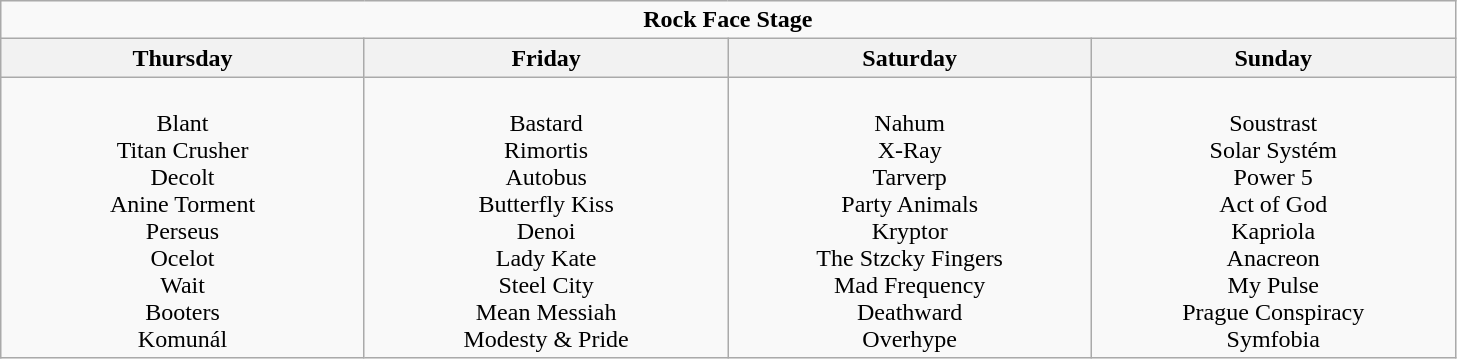<table class="wikitable">
<tr>
<td colspan="4" align="center"><strong>Rock Face Stage</strong></td>
</tr>
<tr>
<th>Thursday</th>
<th>Friday</th>
<th>Saturday</th>
<th>Sunday</th>
</tr>
<tr>
<td valign="top" align="center" width=235><br>Blant<br>
Titan Crusher<br>
Decolt<br>
Anine Torment<br>
Perseus<br>
Ocelot<br>
Wait<br>
Booters<br>
Komunál<br></td>
<td valign="top" align="center" width=235><br>Bastard<br>
Rimortis<br>
Autobus<br>
Butterfly Kiss<br>
Denoi<br>
Lady Kate<br>
Steel City<br>
Mean Messiah<br>
Modesty & Pride<br></td>
<td valign="top" align="center" width=235><br>Nahum<br>
X-Ray<br>
Tarverp<br>
Party Animals<br>
Kryptor<br>
The Stzcky Fingers<br>
Mad Frequency<br>
Deathward<br>
Overhype<br></td>
<td valign="top" align="center" width=235><br>Soustrast<br>
Solar Systém<br>
Power 5<br>
Act of God<br>
Kapriola<br>
Anacreon<br>
My Pulse<br>
Prague Conspiracy<br>
Symfobia<br></td>
</tr>
</table>
